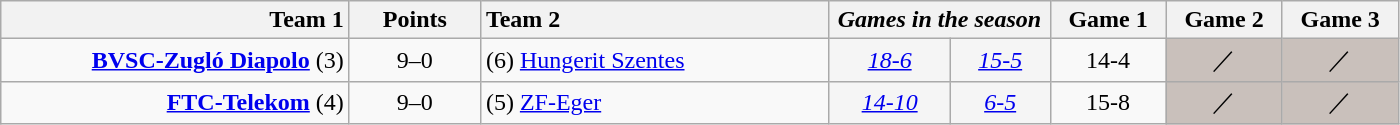<table class=wikitable style="text-align:center">
<tr>
<th style="width:225px; text-align:right;">Team 1</th>
<th style="width:80px;">Points</th>
<th style="width:225px; text-align:left;">Team 2</th>
<th colspan=2; style="width:140px;"><em>Games in the season</em></th>
<th style="width:70px;">Game 1</th>
<th style="width:70px;">Game 2</th>
<th style="width:70px;">Game 3</th>
</tr>
<tr>
<td style="text-align:right;"><strong><a href='#'>BVSC-Zugló Diapolo</a></strong> (3) </td>
<td>9–0</td>
<td style="text-align:left;"> (6) <a href='#'>Hungerit Szentes</a></td>
<td bgcolor=#f5f5f5><em><a href='#'>18-6</a></em></td>
<td bgcolor=#f5f5f5><em><a href='#'>15-5</a></em></td>
<td>14-4</td>
<td bgcolor=#c9c0bb>／</td>
<td bgcolor=#c9c0bb>／</td>
</tr>
<tr>
<td style="text-align:right;"><strong><a href='#'>FTC-Telekom</a></strong> (4) </td>
<td>9–0</td>
<td style="text-align:left;"> (5) <a href='#'>ZF-Eger</a></td>
<td bgcolor=#f5f5f5><em><a href='#'>14-10</a></em></td>
<td bgcolor=#f5f5f5><em><a href='#'>6-5</a></em></td>
<td>15-8</td>
<td bgcolor=#c9c0bb>／</td>
<td bgcolor=#c9c0bb>／</td>
</tr>
</table>
